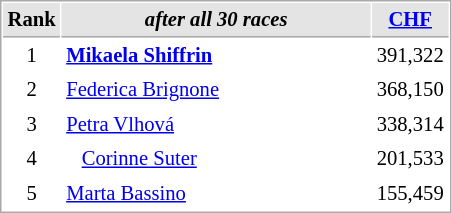<table cellspacing="1" cellpadding="3" style="border:1px solid #aaa; font-size:86%;">
<tr style="background:#e4e4e4;">
<th style="border-bottom:1px solid #aaa; width:10px;">Rank</th>
<th style="border-bottom:1px solid #aaa; width:200px; white-space:nowrap;"><em>after all 30 races</em></th>
<th style="border-bottom:1px solid #aaa; width:37px;"><a href='#'>CHF</a></th>
</tr>
<tr>
<td style="text-align:center;">1</td>
<td><strong> <a href='#'>Mikaela Shiffrin</a></strong></td>
<td align="right">391,322</td>
</tr>
<tr>
<td style="text-align:center;">2</td>
<td> <a href='#'>Federica Brignone</a></td>
<td align="right">368,150</td>
</tr>
<tr>
<td style="text-align:center;">3</td>
<td> <a href='#'>Petra Vlhová</a></td>
<td align="right">338,314</td>
</tr>
<tr>
<td style="text-align:center;">4</td>
<td>   <a href='#'>Corinne Suter</a></td>
<td align="right">201,533</td>
</tr>
<tr>
<td style="text-align:center;">5</td>
<td> <a href='#'>Marta Bassino</a></td>
<td align="right">155,459</td>
</tr>
</table>
